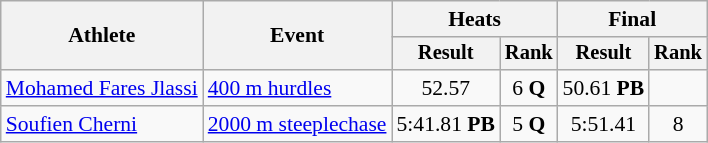<table class="wikitable" style="font-size:90%">
<tr>
<th rowspan=2>Athlete</th>
<th rowspan=2>Event</th>
<th colspan=2>Heats</th>
<th colspan=2>Final</th>
</tr>
<tr style="font-size:95%">
<th>Result</th>
<th>Rank</th>
<th>Result</th>
<th>Rank</th>
</tr>
<tr align=center>
<td align=left><a href='#'>Mohamed Fares Jlassi</a></td>
<td align=left><a href='#'>400 m hurdles</a></td>
<td>52.57</td>
<td>6 <strong>Q</strong></td>
<td>50.61 <strong>PB</strong></td>
<td></td>
</tr>
<tr align=center>
<td align=left><a href='#'>Soufien Cherni</a></td>
<td align=left><a href='#'>2000 m steeplechase</a></td>
<td>5:41.81 <strong>PB</strong></td>
<td>5 <strong>Q</strong></td>
<td>5:51.41</td>
<td>8</td>
</tr>
</table>
